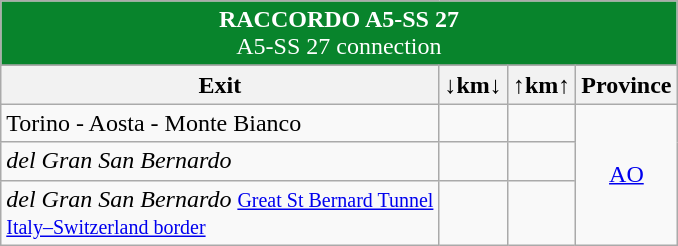<table class="wikitable">
<tr align="center" style="color: white;font-size:100%;" bgcolor="#08842c">
<td colspan="6"><strong> RACCORDO A5-SS 27</strong><br>A5-SS 27 connection</td>
</tr>
<tr>
</tr>
<tr>
<th><strong>Exit</strong></th>
<th align="center"><strong>↓km↓</strong></th>
<th align="center"><strong>↑km↑</strong></th>
<th align="center"><strong>Province</strong></th>
</tr>
<tr>
<td>   Torino - Aosta - Monte Bianco</td>
<td align="right"></td>
<td align="right"></td>
<td rowspan=5 align="center"><a href='#'>AO</a></td>
</tr>
<tr>
<td>   <em>del Gran San Bernardo</em></td>
<td align="right"></td>
<td align="right"></td>
</tr>
<tr>
<td>     <em>del Gran San Bernardo</em> <small> <a href='#'>Great St Bernard Tunnel</a></small><br> <small><a href='#'>Italy–Switzerland border</a></small></td>
<td align="right"></td>
<td align="right"></td>
</tr>
</table>
